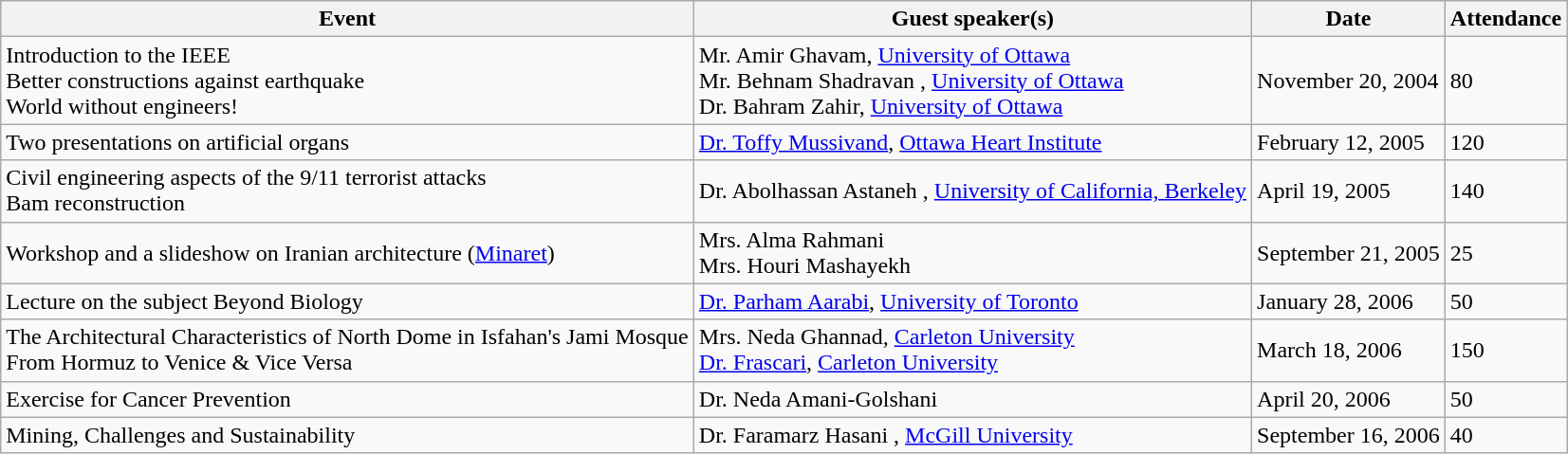<table class="wikitable">
<tr>
<th>Event</th>
<th>Guest speaker(s)</th>
<th>Date</th>
<th>Attendance</th>
</tr>
<tr>
<td>Introduction to the IEEE<br> Better constructions against earthquake<br> World without engineers!</td>
<td>Mr. Amir Ghavam, <a href='#'>University of Ottawa</a><br> Mr. Behnam Shadravan , <a href='#'>University of Ottawa</a><br> Dr. Bahram Zahir, <a href='#'>University of Ottawa</a></td>
<td>November 20, 2004</td>
<td>80</td>
</tr>
<tr>
<td>Two presentations on artificial organs</td>
<td><a href='#'>Dr. Toffy Mussivand</a>, <a href='#'>Ottawa Heart Institute</a></td>
<td>February 12, 2005</td>
<td>120</td>
</tr>
<tr>
<td>Civil engineering aspects of the 9/11 terrorist attacks <br> Bam reconstruction</td>
<td>Dr. Abolhassan Astaneh , <a href='#'>University of California, Berkeley</a></td>
<td>April 19, 2005</td>
<td>140</td>
</tr>
<tr>
<td>Workshop and a slideshow on Iranian architecture (<a href='#'>Minaret</a>)</td>
<td>Mrs. Alma Rahmani<br> Mrs. Houri Mashayekh</td>
<td>September 21, 2005</td>
<td>25</td>
</tr>
<tr>
<td>Lecture on the subject Beyond Biology</td>
<td><a href='#'>Dr. Parham Aarabi</a>, <a href='#'>University of Toronto</a></td>
<td>January 28, 2006</td>
<td>50</td>
</tr>
<tr>
<td>The Architectural Characteristics of North Dome in Isfahan's Jami Mosque <br> From Hormuz to Venice & Vice Versa</td>
<td>Mrs. Neda Ghannad, <a href='#'>Carleton University</a> <br><a href='#'>Dr. Frascari</a>, <a href='#'>Carleton University</a></td>
<td>March 18, 2006</td>
<td>150</td>
</tr>
<tr>
<td>Exercise for Cancer Prevention</td>
<td>Dr. Neda Amani-Golshani </td>
<td>April 20, 2006</td>
<td>50</td>
</tr>
<tr>
<td>Mining, Challenges and Sustainability</td>
<td>Dr. Faramarz Hasani , <a href='#'>McGill University</a></td>
<td>September 16, 2006</td>
<td>40</td>
</tr>
</table>
